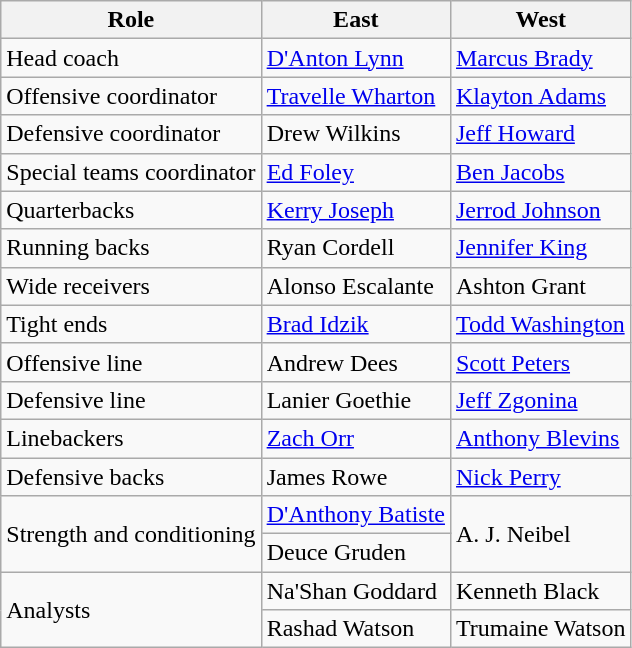<table class="wikitable">
<tr>
<th>Role</th>
<th>East</th>
<th>West</th>
</tr>
<tr>
<td>Head coach</td>
<td><a href='#'>D'Anton Lynn</a></td>
<td><a href='#'>Marcus Brady</a></td>
</tr>
<tr>
<td>Offensive coordinator</td>
<td><a href='#'>Travelle Wharton</a></td>
<td><a href='#'>Klayton Adams</a></td>
</tr>
<tr>
<td>Defensive coordinator</td>
<td>Drew Wilkins</td>
<td><a href='#'>Jeff Howard</a></td>
</tr>
<tr>
<td>Special teams coordinator</td>
<td><a href='#'>Ed Foley</a></td>
<td><a href='#'>Ben Jacobs</a></td>
</tr>
<tr>
<td>Quarterbacks</td>
<td><a href='#'>Kerry Joseph</a></td>
<td><a href='#'>Jerrod Johnson</a></td>
</tr>
<tr>
<td>Running backs</td>
<td>Ryan Cordell</td>
<td><a href='#'>Jennifer King</a></td>
</tr>
<tr>
<td>Wide receivers</td>
<td>Alonso Escalante</td>
<td>Ashton Grant</td>
</tr>
<tr>
<td>Tight ends</td>
<td><a href='#'>Brad Idzik</a></td>
<td><a href='#'>Todd Washington</a></td>
</tr>
<tr>
<td>Offensive line</td>
<td>Andrew Dees</td>
<td><a href='#'>Scott Peters</a></td>
</tr>
<tr>
<td>Defensive line</td>
<td>Lanier Goethie</td>
<td><a href='#'>Jeff Zgonina</a></td>
</tr>
<tr>
<td>Linebackers</td>
<td><a href='#'>Zach Orr</a></td>
<td><a href='#'>Anthony Blevins</a></td>
</tr>
<tr>
<td>Defensive backs</td>
<td>James Rowe</td>
<td><a href='#'>Nick Perry</a></td>
</tr>
<tr>
<td rowspan="2">Strength and conditioning</td>
<td><a href='#'>D'Anthony Batiste</a></td>
<td rowspan="2">A. J. Neibel</td>
</tr>
<tr>
<td>Deuce Gruden</td>
</tr>
<tr>
<td rowspan="2">Analysts</td>
<td>Na'Shan Goddard</td>
<td>Kenneth Black</td>
</tr>
<tr>
<td>Rashad Watson</td>
<td>Trumaine Watson</td>
</tr>
</table>
